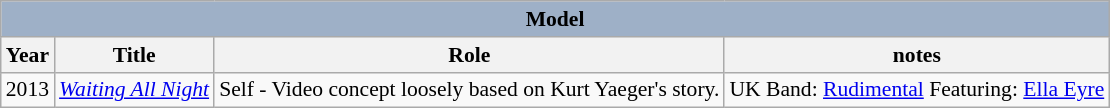<table class="wikitable sortable" style="font-size: 90%;">
<tr>
<th colspan="4" style="background-color: #9EB0C7;">Model</th>
</tr>
<tr>
<th>Year</th>
<th>Title</th>
<th>Role</th>
<th class="unsortable">notes</th>
</tr>
<tr>
<td>2013</td>
<td><em><a href='#'>Waiting All Night</a></em></td>
<td>Self - Video concept loosely based on Kurt Yaeger's story.</td>
<td>UK Band: <a href='#'>Rudimental</a> Featuring: <a href='#'>Ella Eyre</a></td>
</tr>
</table>
